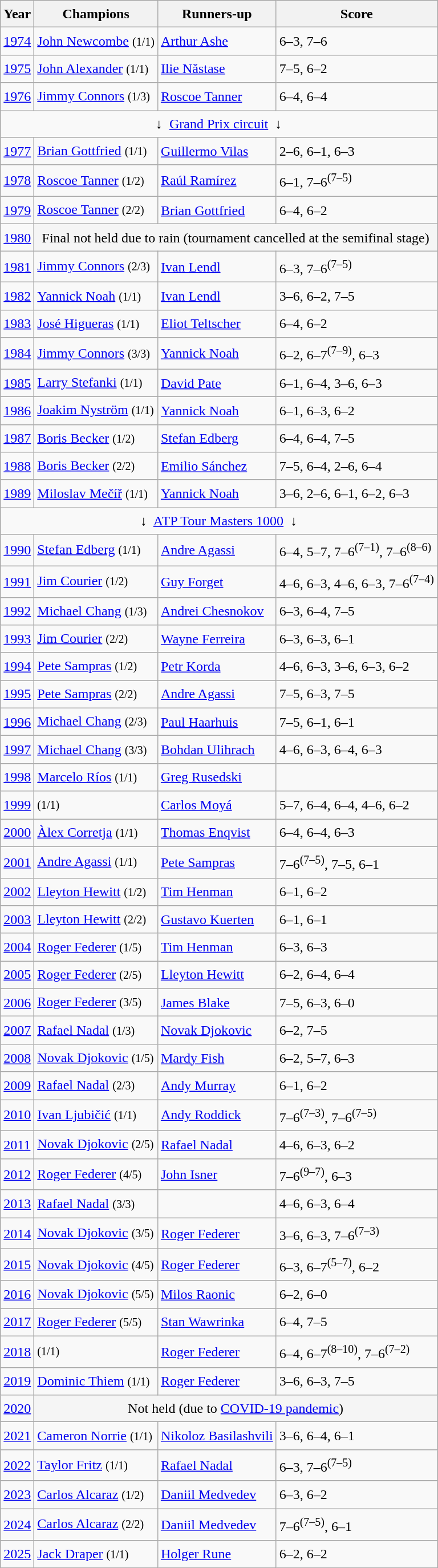<table class="wikitable sortable" style="font-size:1.00em; line-height:1.5em;">
<tr>
<th>Year</th>
<th>Champions</th>
<th>Runners-up</th>
<th>Score</th>
</tr>
<tr>
<td><a href='#'>1974</a></td>
<td> <a href='#'>John Newcombe</a> <small>(1/1)</small></td>
<td> <a href='#'>Arthur Ashe</a></td>
<td>6–3, 7–6</td>
</tr>
<tr>
<td><a href='#'>1975</a></td>
<td> <a href='#'>John Alexander</a> <small>(1/1)</small></td>
<td> <a href='#'>Ilie Năstase</a></td>
<td>7–5, 6–2</td>
</tr>
<tr>
<td><a href='#'>1976</a></td>
<td> <a href='#'>Jimmy Connors</a> <small>(1/3)</small></td>
<td> <a href='#'>Roscoe Tanner</a></td>
<td>6–4, 6–4</td>
</tr>
<tr>
<td colspan=4 align=center>↓  <a href='#'>Grand Prix circuit</a>  ↓</td>
</tr>
<tr>
<td><a href='#'>1977</a></td>
<td> <a href='#'>Brian Gottfried</a> <small>(1/1)</small></td>
<td> <a href='#'>Guillermo Vilas</a></td>
<td>2–6, 6–1, 6–3</td>
</tr>
<tr>
<td><a href='#'>1978</a></td>
<td> <a href='#'>Roscoe Tanner</a> <small>(1/2)</small></td>
<td> <a href='#'>Raúl Ramírez</a></td>
<td>6–1, 7–6<sup>(7–5)</sup></td>
</tr>
<tr>
<td><a href='#'>1979</a></td>
<td> <a href='#'>Roscoe Tanner</a> <small>(2/2)</small></td>
<td> <a href='#'>Brian Gottfried</a></td>
<td>6–4, 6–2</td>
</tr>
<tr>
<td><a href='#'>1980</a></td>
<td align="center" bgcolor="#f5f5f5" colspan=3>Final not held due to rain (tournament cancelled at the semifinal stage)</td>
</tr>
<tr>
<td><a href='#'>1981</a></td>
<td> <a href='#'>Jimmy Connors</a> <small>(2/3)</small></td>
<td> <a href='#'>Ivan Lendl</a></td>
<td>6–3, 7–6<sup>(7–5)</sup></td>
</tr>
<tr>
<td><a href='#'>1982</a></td>
<td> <a href='#'>Yannick Noah</a> <small>(1/1)</small></td>
<td> <a href='#'>Ivan Lendl</a></td>
<td>3–6, 6–2, 7–5 </td>
</tr>
<tr>
<td><a href='#'>1983</a></td>
<td> <a href='#'>José Higueras</a> <small>(1/1)</small></td>
<td> <a href='#'>Eliot Teltscher</a></td>
<td>6–4, 6–2</td>
</tr>
<tr>
<td><a href='#'>1984</a></td>
<td> <a href='#'>Jimmy Connors</a> <small>(3/3)</small></td>
<td> <a href='#'>Yannick Noah</a></td>
<td>6–2, 6–7<sup>(7–9)</sup>, 6–3</td>
</tr>
<tr>
<td><a href='#'>1985</a></td>
<td> <a href='#'>Larry Stefanki</a> <small>(1/1)</small></td>
<td> <a href='#'>David Pate</a></td>
<td>6–1, 6–4, 3–6, 6–3</td>
</tr>
<tr>
<td><a href='#'>1986</a></td>
<td> <a href='#'>Joakim Nyström</a> <small>(1/1)</small></td>
<td> <a href='#'>Yannick Noah</a></td>
<td>6–1, 6–3, 6–2</td>
</tr>
<tr>
<td><a href='#'>1987</a></td>
<td> <a href='#'>Boris Becker</a> <small>(1/2)</small></td>
<td> <a href='#'>Stefan Edberg</a></td>
<td>6–4, 6–4, 7–5</td>
</tr>
<tr>
<td><a href='#'>1988</a></td>
<td> <a href='#'>Boris Becker</a> <small>(2/2)</small></td>
<td> <a href='#'>Emilio Sánchez</a></td>
<td>7–5, 6–4, 2–6, 6–4</td>
</tr>
<tr>
<td><a href='#'>1989</a></td>
<td> <a href='#'>Miloslav Mečíř</a> <small>(1/1)</small></td>
<td> <a href='#'>Yannick Noah</a></td>
<td>3–6, 2–6, 6–1, 6–2, 6–3</td>
</tr>
<tr>
<td colspan=4 align=center>↓  <a href='#'>ATP Tour Masters 1000</a>  ↓</td>
</tr>
<tr>
<td><a href='#'>1990</a></td>
<td> <a href='#'>Stefan Edberg</a> <small>(1/1)</small></td>
<td> <a href='#'>Andre Agassi</a></td>
<td>6–4, 5–7, 7–6<sup>(7–1)</sup>, 7–6<sup>(8–6)</sup></td>
</tr>
<tr>
<td><a href='#'>1991</a></td>
<td> <a href='#'>Jim Courier</a> <small>(1/2)</small></td>
<td> <a href='#'>Guy Forget</a></td>
<td>4–6, 6–3, 4–6, 6–3, 7–6<sup>(7–4)</sup></td>
</tr>
<tr>
<td><a href='#'>1992</a></td>
<td> <a href='#'>Michael Chang</a> <small>(1/3)</small></td>
<td> <a href='#'>Andrei Chesnokov</a></td>
<td>6–3, 6–4, 7–5</td>
</tr>
<tr>
<td><a href='#'>1993</a></td>
<td> <a href='#'>Jim Courier</a> <small>(2/2)</small></td>
<td> <a href='#'>Wayne Ferreira</a></td>
<td>6–3, 6–3, 6–1</td>
</tr>
<tr>
<td><a href='#'>1994</a></td>
<td> <a href='#'>Pete Sampras</a> <small>(1/2)</small></td>
<td> <a href='#'>Petr Korda</a></td>
<td>4–6, 6–3, 3–6, 6–3, 6–2</td>
</tr>
<tr>
<td><a href='#'>1995</a></td>
<td> <a href='#'>Pete Sampras</a> <small>(2/2)</small></td>
<td> <a href='#'>Andre Agassi</a></td>
<td>7–5, 6–3, 7–5</td>
</tr>
<tr>
<td><a href='#'>1996</a></td>
<td> <a href='#'>Michael Chang</a> <small>(2/3)</small></td>
<td> <a href='#'>Paul Haarhuis</a></td>
<td>7–5, 6–1, 6–1</td>
</tr>
<tr>
<td><a href='#'>1997</a></td>
<td> <a href='#'>Michael Chang</a> <small>(3/3)</small></td>
<td> <a href='#'>Bohdan Ulihrach</a></td>
<td>4–6, 6–3, 6–4, 6–3</td>
</tr>
<tr>
<td><a href='#'>1998</a></td>
<td> <a href='#'>Marcelo Ríos</a> <small>(1/1)</small></td>
<td> <a href='#'>Greg Rusedski</a></td>
<td></td>
</tr>
<tr>
<td><a href='#'>1999</a></td>
<td> <small>(1/1)</small></td>
<td> <a href='#'>Carlos Moyá</a></td>
<td>5–7, 6–4, 6–4, 4–6, 6–2</td>
</tr>
<tr>
<td><a href='#'>2000</a></td>
<td> <a href='#'>Àlex Corretja</a> <small>(1/1)</small></td>
<td> <a href='#'>Thomas Enqvist</a></td>
<td>6–4, 6–4, 6–3</td>
</tr>
<tr>
<td><a href='#'>2001</a></td>
<td> <a href='#'>Andre Agassi</a> <small>(1/1)</small></td>
<td> <a href='#'>Pete Sampras</a></td>
<td>7–6<sup>(7–5)</sup>, 7–5, 6–1</td>
</tr>
<tr>
<td><a href='#'>2002</a></td>
<td> <a href='#'>Lleyton Hewitt</a> <small>(1/2)</small></td>
<td> <a href='#'>Tim Henman</a></td>
<td>6–1, 6–2</td>
</tr>
<tr>
<td><a href='#'>2003</a></td>
<td> <a href='#'>Lleyton Hewitt</a> <small>(2/2)</small></td>
<td> <a href='#'>Gustavo Kuerten</a></td>
<td>6–1, 6–1</td>
</tr>
<tr>
<td><a href='#'>2004</a></td>
<td> <a href='#'>Roger Federer</a> <small>(1/5)</small></td>
<td> <a href='#'>Tim Henman</a></td>
<td>6–3, 6–3</td>
</tr>
<tr>
<td><a href='#'>2005</a></td>
<td> <a href='#'>Roger Federer</a> <small>(2/5)</small></td>
<td> <a href='#'>Lleyton Hewitt</a></td>
<td>6–2, 6–4, 6–4</td>
</tr>
<tr>
<td><a href='#'>2006</a></td>
<td> <a href='#'>Roger Federer</a> <small>(3/5)</small></td>
<td> <a href='#'>James Blake</a></td>
<td>7–5, 6–3, 6–0</td>
</tr>
<tr>
<td><a href='#'>2007</a></td>
<td> <a href='#'>Rafael Nadal</a> <small>(1/3)</small></td>
<td> <a href='#'>Novak Djokovic</a></td>
<td>6–2, 7–5</td>
</tr>
<tr>
<td><a href='#'>2008</a></td>
<td> <a href='#'>Novak Djokovic</a> <small>(1/5)</small></td>
<td> <a href='#'>Mardy Fish</a></td>
<td>6–2, 5–7, 6–3</td>
</tr>
<tr>
<td><a href='#'>2009</a></td>
<td> <a href='#'>Rafael Nadal</a> <small>(2/3)</small></td>
<td> <a href='#'>Andy Murray</a></td>
<td>6–1, 6–2</td>
</tr>
<tr>
<td><a href='#'>2010</a></td>
<td> <a href='#'>Ivan Ljubičić</a> <small>(1/1)</small></td>
<td> <a href='#'>Andy Roddick</a></td>
<td>7–6<sup>(7–3)</sup>, 7–6<sup>(7–5)</sup></td>
</tr>
<tr>
<td><a href='#'>2011</a></td>
<td> <a href='#'>Novak Djokovic</a> <small>(2/5)</small></td>
<td> <a href='#'>Rafael Nadal</a></td>
<td>4–6, 6–3, 6–2</td>
</tr>
<tr>
<td><a href='#'>2012</a></td>
<td> <a href='#'>Roger Federer</a> <small>(4/5)</small></td>
<td> <a href='#'>John Isner</a></td>
<td>7–6<sup>(9–7)</sup>, 6–3</td>
</tr>
<tr>
<td><a href='#'>2013</a></td>
<td> <a href='#'>Rafael Nadal</a> <small>(3/3)</small></td>
<td></td>
<td>4–6, 6–3, 6–4</td>
</tr>
<tr>
<td><a href='#'>2014</a></td>
<td {{nowrap> <a href='#'>Novak Djokovic</a> <small>(3/5)</small></td>
<td> <a href='#'>Roger Federer</a></td>
<td>3–6, 6–3, 7–6<sup>(7–3)</sup></td>
</tr>
<tr>
<td><a href='#'>2015</a></td>
<td> <a href='#'>Novak Djokovic</a> <small>(4/5)</small></td>
<td> <a href='#'>Roger Federer</a></td>
<td>6–3, 6–7<sup>(5–7)</sup>, 6–2</td>
</tr>
<tr>
<td><a href='#'>2016</a></td>
<td> <a href='#'>Novak Djokovic</a> <small>(5/5)</small></td>
<td> <a href='#'>Milos Raonic</a></td>
<td>6–2, 6–0</td>
</tr>
<tr>
<td><a href='#'>2017</a></td>
<td> <a href='#'>Roger Federer</a> <small>(5/5)</small></td>
<td> <a href='#'>Stan Wawrinka</a></td>
<td>6–4, 7–5</td>
</tr>
<tr>
<td><a href='#'>2018</a></td>
<td> <small>(1/1)</small></td>
<td> <a href='#'>Roger Federer</a></td>
<td>6–4, 6–7<sup>(8–10)</sup>, 7–6<sup>(7–2)</sup></td>
</tr>
<tr>
<td><a href='#'>2019</a></td>
<td> <a href='#'>Dominic Thiem</a> <small>(1/1)</small></td>
<td> <a href='#'>Roger Federer</a></td>
<td>3–6, 6–3, 7–5</td>
</tr>
<tr>
<td><a href='#'>2020</a></td>
<td colspan=3 align="center" bgcolor="#f5f5f5">Not held (due to <a href='#'>COVID-19 pandemic</a>)</td>
</tr>
<tr>
<td><a href='#'>2021</a></td>
<td> <a href='#'>Cameron Norrie</a> <small>(1/1)</small></td>
<td> <a href='#'>Nikoloz Basilashvili</a></td>
<td>3–6, 6–4, 6–1</td>
</tr>
<tr>
<td><a href='#'>2022</a></td>
<td> <a href='#'>Taylor Fritz</a> <small>(1/1)</small></td>
<td> <a href='#'>Rafael Nadal</a></td>
<td>6–3, 7–6<sup>(7–5)</sup></td>
</tr>
<tr>
<td><a href='#'>2023</a></td>
<td> <a href='#'>Carlos Alcaraz</a> <small>(1/2)</small></td>
<td> <a href='#'>Daniil Medvedev</a></td>
<td>6–3, 6–2</td>
</tr>
<tr>
<td><a href='#'>2024</a></td>
<td> <a href='#'>Carlos Alcaraz</a> <small>(2/2)</small></td>
<td> <a href='#'>Daniil Medvedev</a></td>
<td>7–6<sup>(7–5)</sup>, 6–1</td>
</tr>
<tr>
<td><a href='#'>2025</a></td>
<td> <a href='#'>Jack Draper</a> <small>(1/1)</small></td>
<td> <a href='#'>Holger Rune</a></td>
<td>6–2, 6–2</td>
</tr>
</table>
